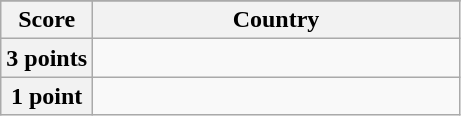<table class="wikitable">
<tr>
</tr>
<tr>
<th scope="col" width=20%>Score</th>
<th scope="col">Country</th>
</tr>
<tr>
<th scope="row">3 points</th>
<td></td>
</tr>
<tr>
<th scope="row">1 point</th>
<td></td>
</tr>
</table>
